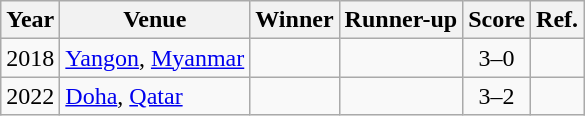<table class="wikitable">
<tr>
<th>Year</th>
<th>Venue</th>
<th>Winner</th>
<th>Runner-up</th>
<th>Score</th>
<th>Ref.</th>
</tr>
<tr>
<td align = "center">2018</td>
<td><a href='#'>Yangon</a>, <a href='#'>Myanmar</a></td>
<td></td>
<td></td>
<td align = "center">3–0</td>
<td style="text-align:center;"></td>
</tr>
<tr>
<td align = "center">2022</td>
<td><a href='#'>Doha</a>, <a href='#'>Qatar</a></td>
<td></td>
<td></td>
<td align = "center">3–2</td>
<td style="text-align:center;"></td>
</tr>
</table>
